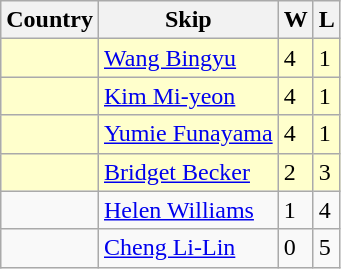<table class="wikitable">
<tr>
<th>Country</th>
<th>Skip</th>
<th>W</th>
<th>L</th>
</tr>
<tr bgcolor=#ffffcc>
<td></td>
<td><a href='#'>Wang Bingyu</a></td>
<td>4</td>
<td>1</td>
</tr>
<tr bgcolor=#ffffcc>
<td></td>
<td><a href='#'>Kim Mi-yeon</a></td>
<td>4</td>
<td>1</td>
</tr>
<tr bgcolor=#ffffcc>
<td></td>
<td><a href='#'>Yumie Funayama</a></td>
<td>4</td>
<td>1</td>
</tr>
<tr bgcolor=#ffffcc>
<td></td>
<td><a href='#'>Bridget Becker</a></td>
<td>2</td>
<td>3</td>
</tr>
<tr>
<td></td>
<td><a href='#'>Helen Williams</a></td>
<td>1</td>
<td>4</td>
</tr>
<tr>
<td></td>
<td><a href='#'>Cheng Li-Lin</a></td>
<td>0</td>
<td>5</td>
</tr>
</table>
